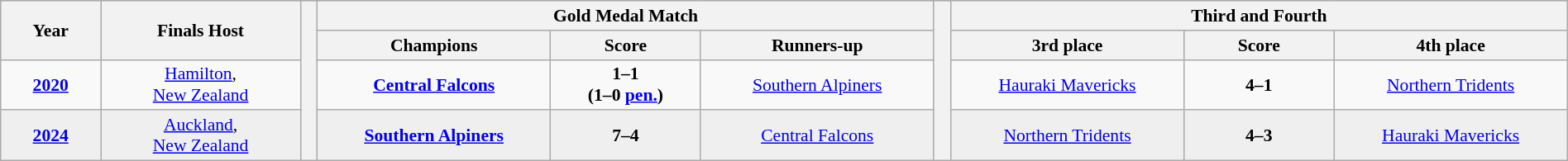<table class="wikitable" style="font-size:90%; width: 100%; text-align: center;">
<tr bgcolor=#c1d8ff>
<th rowspan=2 width=6%>Year</th>
<th rowspan=2 width=12%>Finals Host</th>
<th width=1% rowspan=20 bgcolor=ffffff></th>
<th colspan=3>Gold Medal Match</th>
<th width=1% rowspan=20 bgcolor=ffffff></th>
<th colspan=3>Third and Fourth</th>
</tr>
<tr bgcolor=#efefef>
<th width=14%>Champions</th>
<th width=9%>Score</th>
<th width=14%>Runners-up</th>
<th width=14%>3rd place</th>
<th width=9%>Score</th>
<th width=14%>4th place</th>
</tr>
<tr>
<td><strong><a href='#'>2020</a></strong></td>
<td><a href='#'>Hamilton</a>,<br><a href='#'>New Zealand</a></td>
<td><strong><a href='#'>Central Falcons</a></strong></td>
<td><strong>1–1</strong><br><strong>(1–0 <a href='#'>pen.</a>)</strong></td>
<td><a href='#'>Southern Alpiners</a></td>
<td><a href='#'>Hauraki Mavericks</a></td>
<td><strong>4–1</strong></td>
<td><a href='#'>Northern Tridents</a></td>
</tr>
<tr bgcolor=#efefef>
<td><strong><a href='#'>2024</a></strong></td>
<td><a href='#'>Auckland</a>,<br><a href='#'>New Zealand</a></td>
<td><strong><a href='#'>Southern Alpiners</a></strong></td>
<td><strong>7–4</strong></td>
<td><a href='#'>Central Falcons</a></td>
<td><a href='#'>Northern Tridents</a></td>
<td><strong>4–3</strong></td>
<td><a href='#'>Hauraki Mavericks</a></td>
</tr>
</table>
